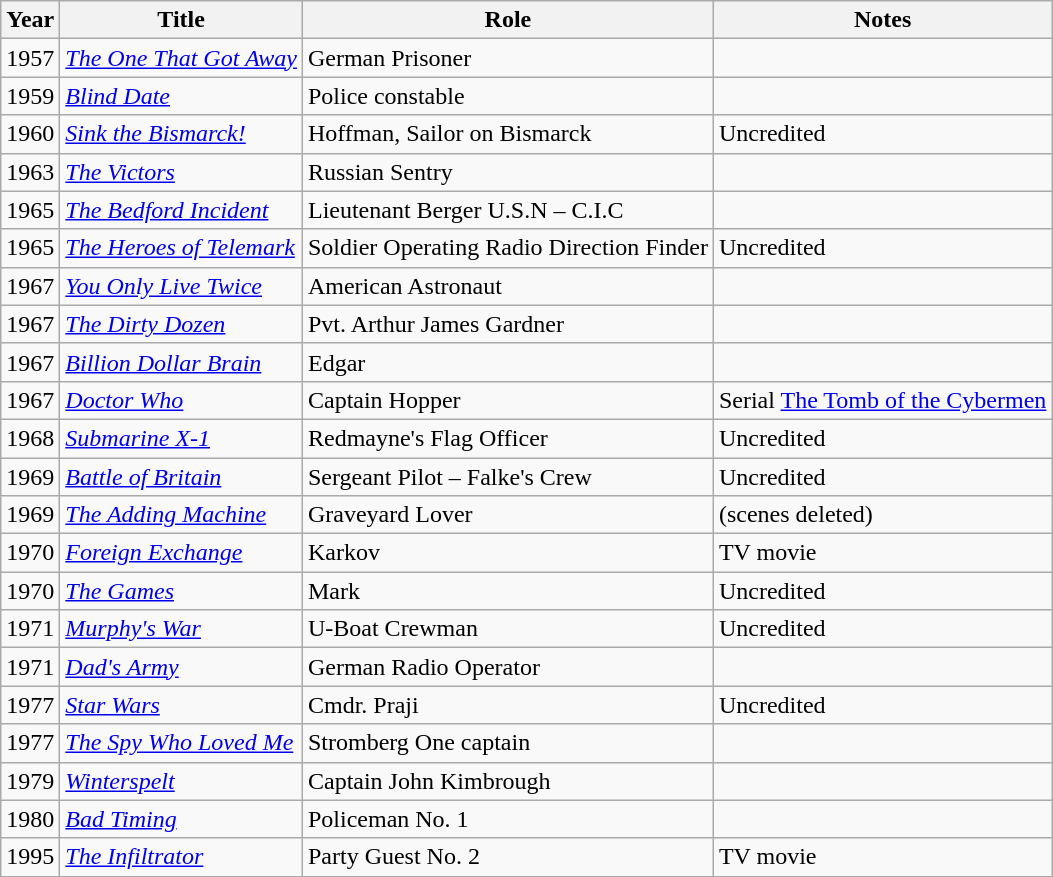<table class="wikitable" border="1">
<tr>
<th>Year</th>
<th>Title</th>
<th>Role</th>
<th>Notes</th>
</tr>
<tr>
<td>1957</td>
<td><em><a href='#'>The One That Got Away</a></em></td>
<td>German Prisoner</td>
<td></td>
</tr>
<tr>
<td>1959</td>
<td><em><a href='#'>Blind Date</a></em></td>
<td>Police constable</td>
<td></td>
</tr>
<tr>
<td>1960</td>
<td><em><a href='#'>Sink the Bismarck!</a></em></td>
<td>Hoffman, Sailor on Bismarck</td>
<td>Uncredited</td>
</tr>
<tr>
<td>1963</td>
<td><em><a href='#'>The Victors</a></em></td>
<td>Russian Sentry</td>
<td></td>
</tr>
<tr>
<td>1965</td>
<td><em><a href='#'>The Bedford Incident</a></em></td>
<td>Lieutenant Berger U.S.N – C.I.C</td>
<td></td>
</tr>
<tr>
<td>1965</td>
<td><em><a href='#'>The Heroes of Telemark</a></em></td>
<td>Soldier Operating Radio Direction Finder</td>
<td>Uncredited</td>
</tr>
<tr>
<td>1967</td>
<td><em><a href='#'>You Only Live Twice</a></em></td>
<td>American Astronaut</td>
<td></td>
</tr>
<tr>
<td>1967</td>
<td><em><a href='#'>The Dirty Dozen</a></em></td>
<td>Pvt. Arthur James Gardner</td>
<td></td>
</tr>
<tr>
<td>1967</td>
<td><em><a href='#'>Billion Dollar Brain</a></em></td>
<td>Edgar</td>
<td></td>
</tr>
<tr>
<td>1967</td>
<td><em><a href='#'>Doctor Who</a></em></td>
<td>Captain Hopper</td>
<td>Serial <a href='#'>The Tomb of the Cybermen</a></td>
</tr>
<tr>
<td>1968</td>
<td><em><a href='#'>Submarine X-1</a></em></td>
<td>Redmayne's Flag Officer</td>
<td>Uncredited</td>
</tr>
<tr>
<td>1969</td>
<td><em><a href='#'>Battle of Britain</a></em></td>
<td>Sergeant Pilot – Falke's Crew</td>
<td>Uncredited</td>
</tr>
<tr>
<td>1969</td>
<td><em><a href='#'>The Adding Machine</a></em></td>
<td>Graveyard Lover</td>
<td>(scenes deleted)</td>
</tr>
<tr>
<td>1970</td>
<td><em><a href='#'>Foreign Exchange</a></em></td>
<td>Karkov</td>
<td>TV movie</td>
</tr>
<tr>
<td>1970</td>
<td><em><a href='#'>The Games</a></em></td>
<td>Mark</td>
<td>Uncredited</td>
</tr>
<tr>
<td>1971</td>
<td><em><a href='#'>Murphy's War</a></em></td>
<td>U-Boat Crewman</td>
<td>Uncredited</td>
</tr>
<tr>
<td>1971</td>
<td><em><a href='#'>Dad's Army</a></em></td>
<td>German Radio Operator</td>
<td></td>
</tr>
<tr>
<td>1977</td>
<td><em><a href='#'>Star Wars</a></em></td>
<td>Cmdr. Praji</td>
<td>Uncredited</td>
</tr>
<tr>
<td>1977</td>
<td><em><a href='#'>The Spy Who Loved Me</a></em></td>
<td>Stromberg One captain</td>
<td></td>
</tr>
<tr>
<td>1979</td>
<td><em><a href='#'>Winterspelt</a></em></td>
<td>Captain John Kimbrough</td>
<td></td>
</tr>
<tr>
<td>1980</td>
<td><em><a href='#'>Bad Timing</a></em></td>
<td>Policeman No. 1</td>
<td></td>
</tr>
<tr>
<td>1995</td>
<td><em><a href='#'>The Infiltrator</a></em></td>
<td>Party Guest No. 2</td>
<td>TV movie</td>
</tr>
</table>
